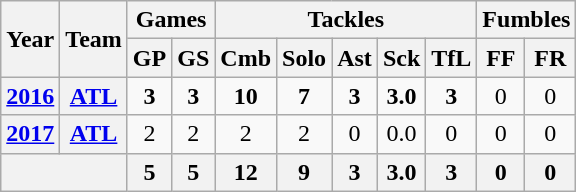<table class="wikitable" style="text-align:center;">
<tr>
<th rowspan="2">Year</th>
<th rowspan="2">Team</th>
<th colspan="2">Games</th>
<th colspan="5">Tackles</th>
<th colspan="2">Fumbles</th>
</tr>
<tr>
<th>GP</th>
<th>GS</th>
<th>Cmb</th>
<th>Solo</th>
<th>Ast</th>
<th>Sck</th>
<th>TfL</th>
<th>FF</th>
<th>FR</th>
</tr>
<tr>
<th><a href='#'>2016</a></th>
<th><a href='#'>ATL</a></th>
<td><strong>3</strong></td>
<td><strong>3</strong></td>
<td><strong>10</strong></td>
<td><strong>7</strong></td>
<td><strong>3</strong></td>
<td><strong>3.0</strong></td>
<td><strong>3</strong></td>
<td>0</td>
<td>0</td>
</tr>
<tr>
<th><a href='#'>2017</a></th>
<th><a href='#'>ATL</a></th>
<td>2</td>
<td>2</td>
<td>2</td>
<td>2</td>
<td>0</td>
<td>0.0</td>
<td>0</td>
<td>0</td>
<td>0</td>
</tr>
<tr>
<th colspan="2"></th>
<th>5</th>
<th>5</th>
<th>12</th>
<th>9</th>
<th>3</th>
<th>3.0</th>
<th>3</th>
<th>0</th>
<th>0</th>
</tr>
</table>
